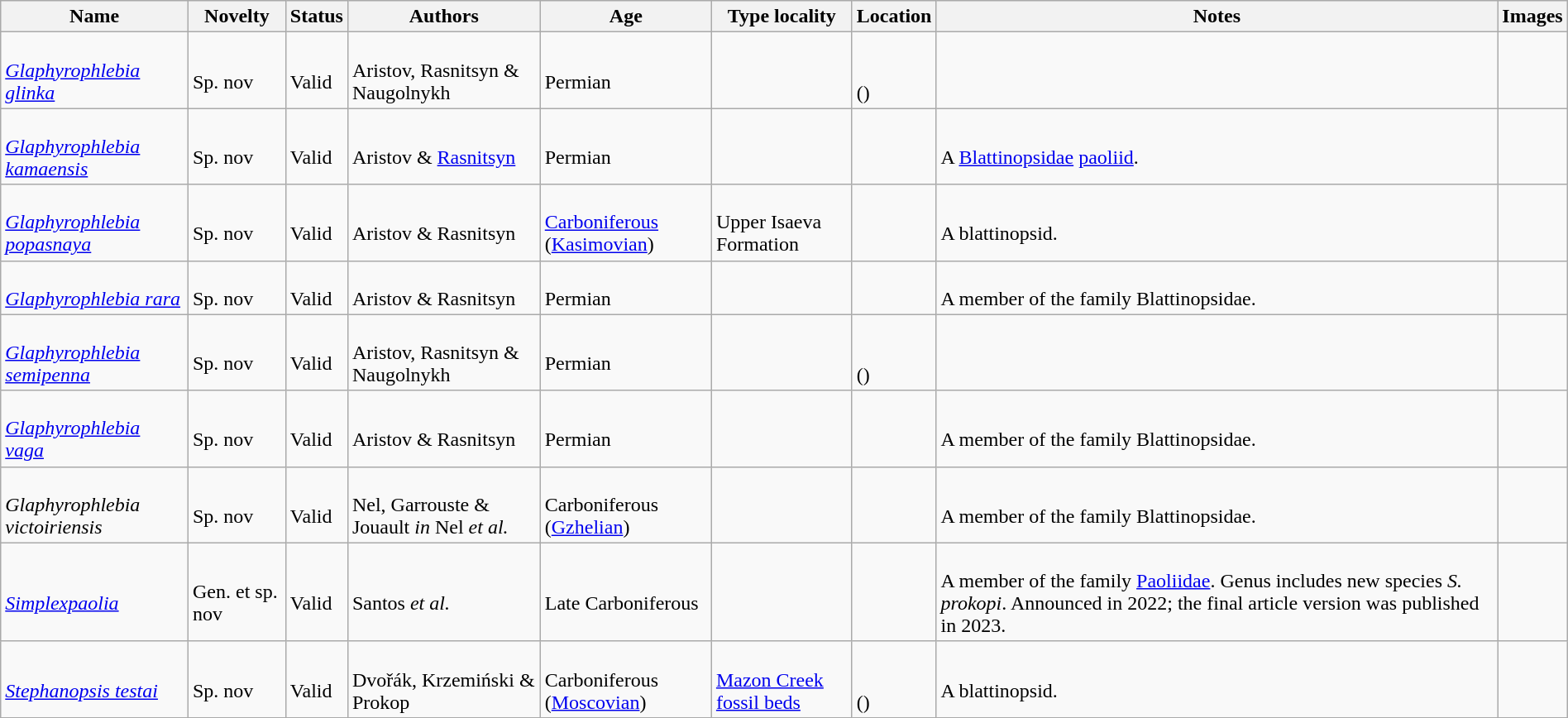<table class="wikitable sortable" align="center" width="100%">
<tr>
<th>Name</th>
<th>Novelty</th>
<th>Status</th>
<th>Authors</th>
<th>Age</th>
<th>Type locality</th>
<th>Location</th>
<th>Notes</th>
<th>Images</th>
</tr>
<tr>
<td><br><em><a href='#'>Glaphyrophlebia glinka</a></em></td>
<td><br>Sp. nov</td>
<td><br>Valid</td>
<td><br>Aristov, Rasnitsyn & Naugolnykh</td>
<td><br>Permian</td>
<td></td>
<td><br><br>()</td>
<td></td>
<td></td>
</tr>
<tr>
<td><br><em><a href='#'>Glaphyrophlebia kamaensis</a></em></td>
<td><br>Sp. nov</td>
<td><br>Valid</td>
<td><br>Aristov & <a href='#'>Rasnitsyn</a></td>
<td><br>Permian</td>
<td></td>
<td><br></td>
<td><br>A <a href='#'>Blattinopsidae</a> <a href='#'>paoliid</a>.</td>
<td></td>
</tr>
<tr>
<td><br><em><a href='#'>Glaphyrophlebia popasnaya</a></em></td>
<td><br>Sp. nov</td>
<td><br>Valid</td>
<td><br>Aristov & Rasnitsyn</td>
<td><br><a href='#'>Carboniferous</a> (<a href='#'>Kasimovian</a>)</td>
<td><br>Upper Isaeva Formation</td>
<td><br></td>
<td><br>A blattinopsid.</td>
<td></td>
</tr>
<tr>
<td><br><em><a href='#'>Glaphyrophlebia rara</a></em></td>
<td><br>Sp. nov</td>
<td><br>Valid</td>
<td><br>Aristov & Rasnitsyn</td>
<td><br>Permian</td>
<td></td>
<td><br></td>
<td><br>A member of the family Blattinopsidae.</td>
<td></td>
</tr>
<tr>
<td><br><em><a href='#'>Glaphyrophlebia semipenna</a></em></td>
<td><br>Sp. nov</td>
<td><br>Valid</td>
<td><br>Aristov, Rasnitsyn & Naugolnykh</td>
<td><br>Permian</td>
<td></td>
<td><br><br>()</td>
<td></td>
<td></td>
</tr>
<tr>
<td><br><em><a href='#'>Glaphyrophlebia vaga</a></em></td>
<td><br>Sp. nov</td>
<td><br>Valid</td>
<td><br>Aristov & Rasnitsyn</td>
<td><br>Permian</td>
<td></td>
<td><br></td>
<td><br>A member of the family Blattinopsidae.</td>
<td></td>
</tr>
<tr>
<td><br><em>Glaphyrophlebia victoiriensis</em></td>
<td><br>Sp. nov</td>
<td><br>Valid</td>
<td><br>Nel, Garrouste & Jouault <em>in</em> Nel <em>et al.</em></td>
<td><br>Carboniferous (<a href='#'>Gzhelian</a>)</td>
<td></td>
<td><br></td>
<td><br>A member of the family Blattinopsidae.</td>
<td></td>
</tr>
<tr>
<td><br><em><a href='#'>Simplexpaolia</a></em></td>
<td><br>Gen. et sp. nov</td>
<td><br>Valid</td>
<td><br>Santos <em>et al.</em></td>
<td><br>Late Carboniferous</td>
<td></td>
<td><br></td>
<td><br>A member of the family <a href='#'>Paoliidae</a>. Genus includes new species <em>S. prokopi</em>. Announced in 2022; the final article version was published in 2023.</td>
<td></td>
</tr>
<tr>
<td><br><em><a href='#'>Stephanopsis testai</a></em></td>
<td><br>Sp. nov</td>
<td><br>Valid</td>
<td><br>Dvořák, Krzemiński & Prokop</td>
<td><br>Carboniferous (<a href='#'>Moscovian</a>)</td>
<td><br><a href='#'>Mazon Creek fossil beds</a></td>
<td><br><br>()</td>
<td><br>A blattinopsid.</td>
<td></td>
</tr>
<tr>
</tr>
</table>
